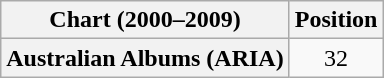<table class="wikitable plainrowheaders" style="text-align:center">
<tr>
<th scope="col">Chart (2000–2009)</th>
<th scope="col">Position</th>
</tr>
<tr>
<th scope="row">Australian Albums (ARIA)</th>
<td align="center">32</td>
</tr>
</table>
